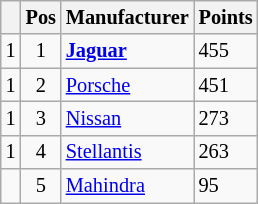<table class="wikitable" style="font-size: 85%;">
<tr>
<th></th>
<th>Pos</th>
<th>Manufacturer</th>
<th>Points</th>
</tr>
<tr>
<td align="left"> 1</td>
<td align="center">1</td>
<td> <strong><a href='#'>Jaguar</a></strong></td>
<td align="left">455</td>
</tr>
<tr>
<td align="left"> 1</td>
<td align="center">2</td>
<td> <a href='#'>Porsche</a></td>
<td align="left">451</td>
</tr>
<tr>
<td align="left"> 1</td>
<td align="center">3</td>
<td> <a href='#'>Nissan</a></td>
<td align="left">273</td>
</tr>
<tr>
<td align="left"> 1</td>
<td align="center">4</td>
<td> <a href='#'>Stellantis</a></td>
<td align="left">263</td>
</tr>
<tr>
<td align="left"></td>
<td align="center">5</td>
<td> <a href='#'>Mahindra</a></td>
<td align="left">95</td>
</tr>
</table>
